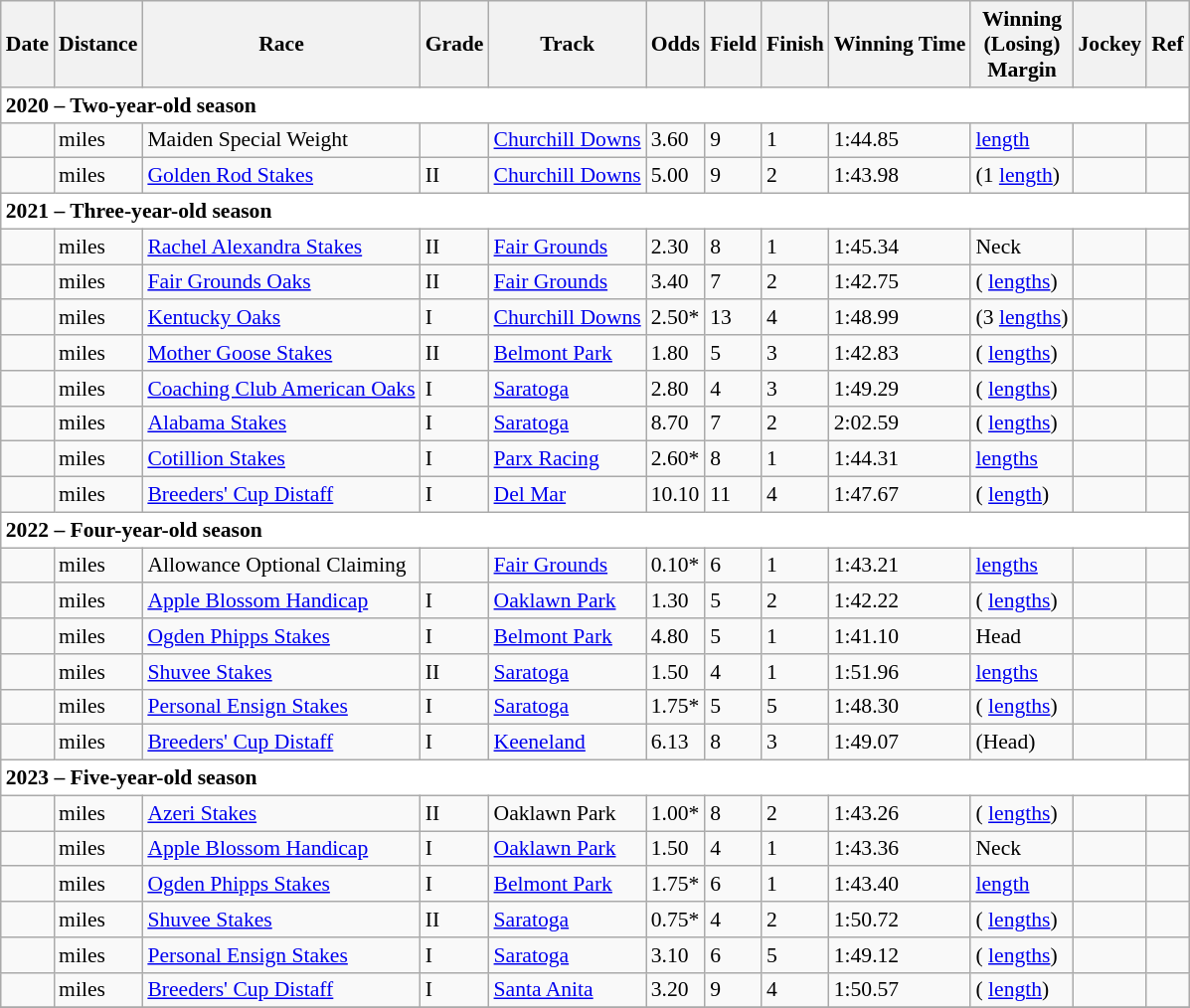<table class = "wikitable sortable" style="text-align:center width:90%; font-size:90%">
<tr>
<th scope="col">Date</th>
<th scope="col">Distance</th>
<th scope="col">Race</th>
<th scope="col">Grade</th>
<th scope="col">Track</th>
<th scope="col">Odds</th>
<th scope="col">Field</th>
<th scope="col">Finish</th>
<th scope="col">Winning Time</th>
<th scope="col">Winning<br>(Losing)<br>Margin</th>
<th scope="col">Jockey</th>
<th scope="col" class="unsortable">Ref</th>
</tr>
<tr style="background-color:white">
<td align="left" colspan=12><strong>2020 – Two-year-old season</strong></td>
</tr>
<tr>
<td></td>
<td>  miles</td>
<td>Maiden Special Weight</td>
<td></td>
<td><a href='#'>Churchill Downs</a></td>
<td>3.60</td>
<td>9</td>
<td>1</td>
<td>1:44.85</td>
<td> <a href='#'>length</a></td>
<td></td>
<td></td>
</tr>
<tr>
<td></td>
<td>  miles</td>
<td><a href='#'>Golden Rod Stakes</a></td>
<td>II</td>
<td><a href='#'>Churchill Downs</a></td>
<td>5.00</td>
<td>9</td>
<td>2</td>
<td>1:43.98</td>
<td>(1 <a href='#'>length</a>)</td>
<td></td>
<td></td>
</tr>
<tr style="background-color:white">
<td align="left" colspan=12><strong>2021 – Three-year-old season</strong></td>
</tr>
<tr>
<td></td>
<td>  miles</td>
<td><a href='#'>Rachel Alexandra Stakes</a></td>
<td>II</td>
<td><a href='#'>Fair Grounds</a></td>
<td>2.30</td>
<td>8</td>
<td>1</td>
<td>1:45.34</td>
<td> Neck</td>
<td></td>
<td></td>
</tr>
<tr>
<td></td>
<td>  miles</td>
<td><a href='#'>Fair Grounds Oaks</a></td>
<td>II</td>
<td><a href='#'>Fair Grounds</a></td>
<td>3.40</td>
<td>7</td>
<td>2</td>
<td>1:42.75</td>
<td> ( <a href='#'>lengths</a>)</td>
<td></td>
<td></td>
</tr>
<tr>
<td></td>
<td>  miles</td>
<td><a href='#'>Kentucky Oaks</a></td>
<td>I</td>
<td><a href='#'>Churchill Downs</a></td>
<td>2.50*</td>
<td>13</td>
<td>4</td>
<td>1:48.99</td>
<td>(3 <a href='#'>lengths</a>)</td>
<td></td>
<td></td>
</tr>
<tr>
<td></td>
<td>  miles</td>
<td><a href='#'>Mother Goose Stakes</a></td>
<td>II</td>
<td><a href='#'>Belmont Park</a></td>
<td>1.80</td>
<td>5</td>
<td>3</td>
<td>1:42.83</td>
<td> ( <a href='#'>lengths</a>)</td>
<td></td>
<td></td>
</tr>
<tr>
<td></td>
<td>  miles</td>
<td><a href='#'>Coaching Club American Oaks</a></td>
<td>I</td>
<td><a href='#'>Saratoga</a></td>
<td>2.80</td>
<td>4</td>
<td>3</td>
<td>1:49.29</td>
<td>( <a href='#'>lengths</a>)</td>
<td></td>
<td></td>
</tr>
<tr>
<td></td>
<td>  miles</td>
<td><a href='#'>Alabama Stakes</a></td>
<td>I</td>
<td><a href='#'>Saratoga</a></td>
<td>8.70</td>
<td>7</td>
<td>2</td>
<td>2:02.59</td>
<td>( <a href='#'>lengths</a>)</td>
<td></td>
<td></td>
</tr>
<tr>
<td></td>
<td>  miles</td>
<td><a href='#'>Cotillion Stakes</a></td>
<td>I</td>
<td><a href='#'>Parx Racing</a></td>
<td>2.60*</td>
<td>8</td>
<td>1</td>
<td>1:44.31</td>
<td>  <a href='#'>lengths</a></td>
<td></td>
<td></td>
</tr>
<tr>
<td></td>
<td>  miles</td>
<td><a href='#'>Breeders' Cup Distaff</a></td>
<td>I</td>
<td><a href='#'>Del Mar</a></td>
<td>10.10</td>
<td>11</td>
<td>4</td>
<td>1:47.67</td>
<td>( <a href='#'>length</a>)</td>
<td></td>
<td></td>
</tr>
<tr style="background-color:white">
<td align="left" colspan=12><strong>2022 – Four-year-old season</strong></td>
</tr>
<tr>
<td></td>
<td>  miles</td>
<td>Allowance Optional Claiming</td>
<td></td>
<td><a href='#'>Fair Grounds</a></td>
<td>0.10*</td>
<td>6</td>
<td>1</td>
<td>1:43.21</td>
<td>  <a href='#'>lengths</a></td>
<td></td>
<td></td>
</tr>
<tr>
<td></td>
<td>  miles</td>
<td><a href='#'>Apple Blossom Handicap</a></td>
<td>I</td>
<td><a href='#'>Oaklawn Park</a></td>
<td>1.30</td>
<td>5</td>
<td>2</td>
<td>1:42.22</td>
<td> ( <a href='#'>lengths</a>)</td>
<td></td>
<td></td>
</tr>
<tr>
<td></td>
<td>  miles</td>
<td><a href='#'>Ogden Phipps Stakes</a></td>
<td>I</td>
<td><a href='#'>Belmont Park</a></td>
<td>4.80</td>
<td>5</td>
<td>1</td>
<td>1:41.10</td>
<td> Head</td>
<td></td>
<td></td>
</tr>
<tr>
<td></td>
<td>  miles</td>
<td><a href='#'>Shuvee Stakes</a></td>
<td>II</td>
<td><a href='#'>Saratoga</a></td>
<td>1.50</td>
<td>4</td>
<td>1</td>
<td>1:51.96</td>
<td> <a href='#'>lengths</a></td>
<td></td>
<td></td>
</tr>
<tr>
<td></td>
<td> miles</td>
<td><a href='#'>Personal Ensign Stakes</a></td>
<td>I</td>
<td><a href='#'>Saratoga</a></td>
<td>1.75*</td>
<td>5</td>
<td>5</td>
<td>1:48.30</td>
<td>( <a href='#'>lengths</a>)</td>
<td></td>
<td></td>
</tr>
<tr>
<td></td>
<td> miles</td>
<td><a href='#'>Breeders' Cup Distaff</a></td>
<td>I</td>
<td><a href='#'>Keeneland</a></td>
<td>6.13</td>
<td>8</td>
<td>3</td>
<td>1:49.07</td>
<td> (Head)</td>
<td></td>
<td></td>
</tr>
<tr style="background-color:white">
<td align="left" colspan=12><strong>2023 – Five-year-old season</strong></td>
</tr>
<tr>
<td></td>
<td>  miles</td>
<td><a href='#'>Azeri Stakes</a></td>
<td> II</td>
<td>Oaklawn Park</td>
<td>1.00*</td>
<td>8</td>
<td>2</td>
<td>1:43.26</td>
<td>( <a href='#'>lengths</a>)</td>
<td></td>
<td></td>
</tr>
<tr>
<td></td>
<td>  miles</td>
<td><a href='#'>Apple Blossom Handicap</a></td>
<td>I</td>
<td><a href='#'>Oaklawn Park</a></td>
<td>1.50</td>
<td>4</td>
<td>1</td>
<td>1:43.36</td>
<td> Neck</td>
<td></td>
<td></td>
</tr>
<tr>
<td></td>
<td>  miles</td>
<td><a href='#'>Ogden Phipps Stakes</a></td>
<td>I</td>
<td><a href='#'>Belmont Park</a></td>
<td>1.75*</td>
<td>6</td>
<td>1</td>
<td>1:43.40</td>
<td>  <a href='#'>length</a></td>
<td></td>
<td></td>
</tr>
<tr>
<td></td>
<td>  miles</td>
<td><a href='#'>Shuvee Stakes</a></td>
<td>II</td>
<td><a href='#'>Saratoga</a></td>
<td>0.75*</td>
<td>4</td>
<td>2</td>
<td>1:50.72</td>
<td>( <a href='#'>lengths</a>)</td>
<td></td>
<td></td>
</tr>
<tr>
<td></td>
<td>  miles</td>
<td><a href='#'>Personal Ensign Stakes</a></td>
<td>I</td>
<td><a href='#'>Saratoga</a></td>
<td>3.10</td>
<td>6</td>
<td>5</td>
<td>1:49.12</td>
<td> ( <a href='#'>lengths</a>)</td>
<td></td>
<td></td>
</tr>
<tr>
<td></td>
<td> miles</td>
<td><a href='#'>Breeders' Cup Distaff</a></td>
<td>I</td>
<td><a href='#'>Santa Anita</a></td>
<td>3.20</td>
<td>9</td>
<td>4</td>
<td>1:50.57</td>
<td>  ( <a href='#'>length</a>)</td>
<td></td>
<td></td>
</tr>
<tr>
</tr>
</table>
